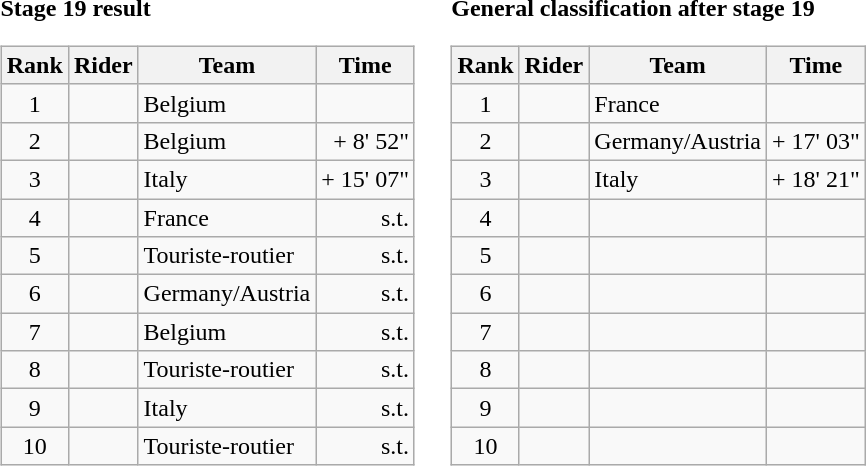<table>
<tr>
<td><strong>Stage 19 result</strong><br><table class="wikitable">
<tr>
<th scope="col">Rank</th>
<th scope="col">Rider</th>
<th scope="col">Team</th>
<th scope="col">Time</th>
</tr>
<tr>
<td style="text-align:center;">1</td>
<td></td>
<td>Belgium</td>
<td style="text-align:right;"></td>
</tr>
<tr>
<td style="text-align:center;">2</td>
<td></td>
<td>Belgium</td>
<td style="text-align:right;">+ 8' 52"</td>
</tr>
<tr>
<td style="text-align:center;">3</td>
<td></td>
<td>Italy</td>
<td style="text-align:right;">+ 15' 07"</td>
</tr>
<tr>
<td style="text-align:center;">4</td>
<td></td>
<td>France</td>
<td style="text-align:right;">s.t.</td>
</tr>
<tr>
<td style="text-align:center;">5</td>
<td></td>
<td>Touriste-routier</td>
<td style="text-align:right;">s.t.</td>
</tr>
<tr>
<td style="text-align:center;">6</td>
<td></td>
<td>Germany/Austria</td>
<td style="text-align:right;">s.t.</td>
</tr>
<tr>
<td style="text-align:center;">7</td>
<td></td>
<td>Belgium</td>
<td style="text-align:right;">s.t.</td>
</tr>
<tr>
<td style="text-align:center;">8</td>
<td></td>
<td>Touriste-routier</td>
<td style="text-align:right;">s.t.</td>
</tr>
<tr>
<td style="text-align:center;">9</td>
<td></td>
<td>Italy</td>
<td style="text-align:right;">s.t.</td>
</tr>
<tr>
<td style="text-align:center;">10</td>
<td></td>
<td>Touriste-routier</td>
<td style="text-align:right;">s.t.</td>
</tr>
</table>
</td>
<td></td>
<td><strong>General classification after stage 19</strong><br><table class="wikitable">
<tr>
<th scope="col">Rank</th>
<th scope="col">Rider</th>
<th scope="col">Team</th>
<th scope="col">Time</th>
</tr>
<tr>
<td style="text-align:center;">1</td>
<td></td>
<td>France</td>
<td style="text-align:right;"></td>
</tr>
<tr>
<td style="text-align:center;">2</td>
<td></td>
<td>Germany/Austria</td>
<td style="text-align:right;">+ 17' 03"</td>
</tr>
<tr>
<td style="text-align:center;">3</td>
<td></td>
<td>Italy</td>
<td style="text-align:right;">+ 18' 21"</td>
</tr>
<tr>
<td style="text-align:center;">4</td>
<td></td>
<td></td>
<td></td>
</tr>
<tr>
<td style="text-align:center;">5</td>
<td></td>
<td></td>
<td></td>
</tr>
<tr>
<td style="text-align:center;">6</td>
<td></td>
<td></td>
<td></td>
</tr>
<tr>
<td style="text-align:center;">7</td>
<td></td>
<td></td>
<td></td>
</tr>
<tr>
<td style="text-align:center;">8</td>
<td></td>
<td></td>
<td></td>
</tr>
<tr>
<td style="text-align:center;">9</td>
<td></td>
<td></td>
<td></td>
</tr>
<tr>
<td style="text-align:center;">10</td>
<td></td>
<td></td>
<td></td>
</tr>
</table>
</td>
</tr>
</table>
